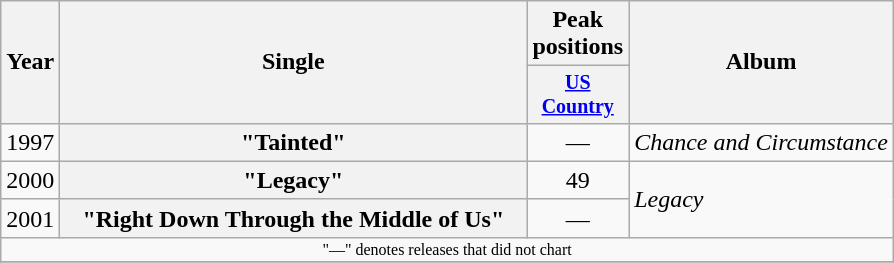<table class="wikitable plainrowheaders" style="text-align:center;">
<tr>
<th rowspan="2">Year</th>
<th rowspan="2" style="width:19em;">Single</th>
<th colspan="1">Peak positions</th>
<th rowspan="2">Album</th>
</tr>
<tr style="font-size:smaller;">
<th width="60"><a href='#'>US Country</a><br></th>
</tr>
<tr>
<td>1997</td>
<th scope="row">"Tainted"</th>
<td>—</td>
<td align="left"><em>Chance and Circumstance</em></td>
</tr>
<tr>
<td>2000</td>
<th scope="row">"Legacy"</th>
<td>49</td>
<td align="left" rowspan=2><em>Legacy</em></td>
</tr>
<tr>
<td>2001</td>
<th scope="row">"Right Down Through the Middle of Us"</th>
<td>—</td>
</tr>
<tr>
<td colspan="4" style="font-size:8pt">"—" denotes releases that did not chart</td>
</tr>
<tr>
</tr>
</table>
